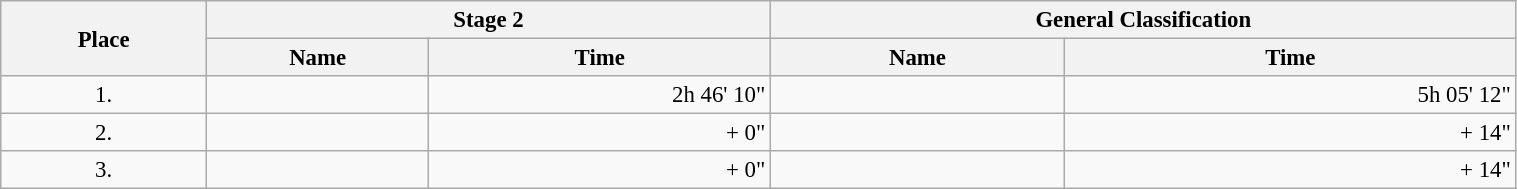<table class=wikitable style="font-size:95%" width="80%">
<tr>
<th rowspan="2">Place</th>
<th colspan="2">Stage 2</th>
<th colspan="2">General Classification</th>
</tr>
<tr>
<th>Name</th>
<th>Time</th>
<th>Name</th>
<th>Time</th>
</tr>
<tr>
<td align="center">1.</td>
<td></td>
<td align="right">2h 46' 10"</td>
<td></td>
<td align="right">5h 05' 12"</td>
</tr>
<tr>
<td align="center">2.</td>
<td></td>
<td align="right">+ 0"</td>
<td></td>
<td align="right">+ 14"</td>
</tr>
<tr>
<td align="center">3.</td>
<td></td>
<td align="right">+ 0"</td>
<td></td>
<td align="right">+ 14"</td>
</tr>
</table>
